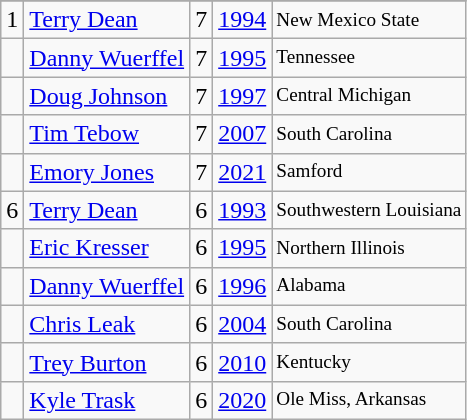<table class="wikitable">
<tr>
</tr>
<tr>
<td>1</td>
<td><a href='#'>Terry Dean</a></td>
<td><abbr>7</abbr></td>
<td><a href='#'>1994</a></td>
<td style="font-size:80%;">New Mexico State</td>
</tr>
<tr>
<td></td>
<td><a href='#'>Danny Wuerffel</a></td>
<td><abbr>7</abbr></td>
<td><a href='#'>1995</a></td>
<td style="font-size:80%;">Tennessee</td>
</tr>
<tr>
<td></td>
<td><a href='#'>Doug Johnson</a></td>
<td><abbr>7</abbr></td>
<td><a href='#'>1997</a></td>
<td style="font-size:80%;">Central Michigan</td>
</tr>
<tr>
<td></td>
<td><a href='#'>Tim Tebow</a></td>
<td><abbr>7</abbr></td>
<td><a href='#'>2007</a></td>
<td style="font-size:80%;">South Carolina</td>
</tr>
<tr>
<td></td>
<td><a href='#'>Emory Jones</a></td>
<td><abbr>7</abbr></td>
<td><a href='#'>2021</a></td>
<td style="font-size:80%;">Samford</td>
</tr>
<tr>
<td>6</td>
<td><a href='#'>Terry Dean</a></td>
<td><abbr>6</abbr></td>
<td><a href='#'>1993</a></td>
<td style="font-size:80%;">Southwestern Louisiana</td>
</tr>
<tr>
<td></td>
<td><a href='#'>Eric Kresser</a></td>
<td><abbr>6</abbr></td>
<td><a href='#'>1995</a></td>
<td style="font-size:80%;">Northern Illinois</td>
</tr>
<tr>
<td></td>
<td><a href='#'>Danny Wuerffel</a></td>
<td><abbr>6</abbr></td>
<td><a href='#'>1996</a></td>
<td style="font-size:80%;">Alabama</td>
</tr>
<tr>
<td></td>
<td><a href='#'>Chris Leak</a></td>
<td><abbr>6</abbr></td>
<td><a href='#'>2004</a></td>
<td style="font-size:80%;">South Carolina</td>
</tr>
<tr>
<td></td>
<td><a href='#'>Trey Burton</a></td>
<td><abbr>6 </abbr></td>
<td><a href='#'>2010</a></td>
<td style="font-size:80%;">Kentucky</td>
</tr>
<tr>
<td></td>
<td><a href='#'>Kyle Trask</a></td>
<td><abbr>6</abbr></td>
<td><a href='#'>2020</a></td>
<td style="font-size:80%;">Ole Miss, Arkansas</td>
</tr>
</table>
